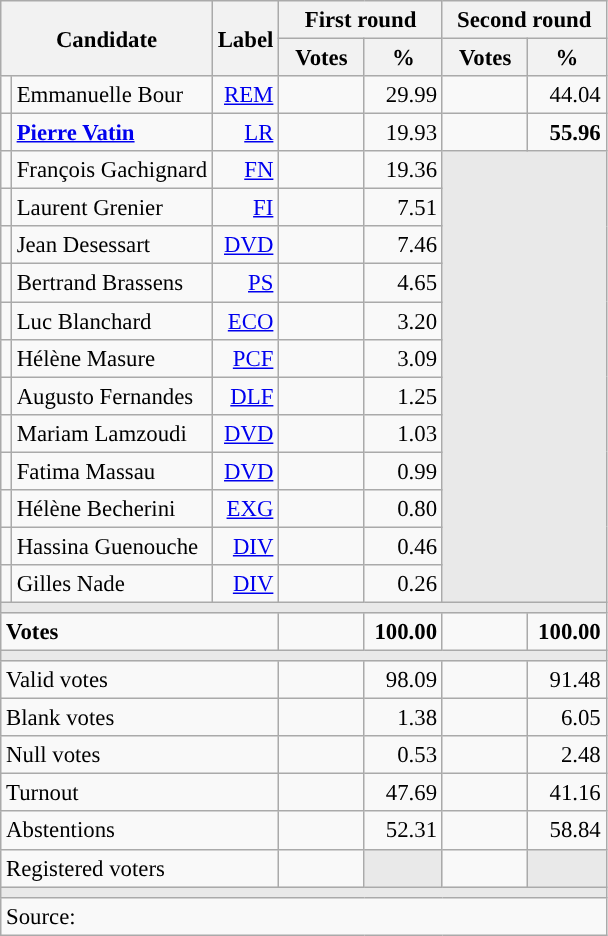<table class="wikitable" style="text-align:right;font-size:95%;">
<tr>
<th rowspan="2" colspan="2">Candidate</th>
<th rowspan="2">Label</th>
<th colspan="2">First round</th>
<th colspan="2">Second round</th>
</tr>
<tr>
<th style="width:50px;">Votes</th>
<th style="width:45px;">%</th>
<th style="width:50px;">Votes</th>
<th style="width:45px;">%</th>
</tr>
<tr>
<td style="color:inherit;background:"></td>
<td style="text-align:left;">Emmanuelle Bour</td>
<td><a href='#'>REM</a></td>
<td></td>
<td>29.99</td>
<td></td>
<td>44.04</td>
</tr>
<tr>
<td style="color:inherit;background:"></td>
<td style="text-align:left;"><strong><a href='#'>Pierre Vatin</a></strong></td>
<td><a href='#'>LR</a></td>
<td></td>
<td>19.93</td>
<td><strong></strong></td>
<td><strong>55.96</strong></td>
</tr>
<tr>
<td style="color:inherit;background:"></td>
<td style="text-align:left;">François Gachignard</td>
<td><a href='#'>FN</a></td>
<td></td>
<td>19.36</td>
<td colspan="2" rowspan="12" style="background:#E9E9E9;"></td>
</tr>
<tr>
<td style="color:inherit;background:"></td>
<td style="text-align:left;">Laurent Grenier</td>
<td><a href='#'>FI</a></td>
<td></td>
<td>7.51</td>
</tr>
<tr>
<td style="color:inherit;background:"></td>
<td style="text-align:left;">Jean Desessart</td>
<td><a href='#'>DVD</a></td>
<td></td>
<td>7.46</td>
</tr>
<tr>
<td style="color:inherit;background:"></td>
<td style="text-align:left;">Bertrand Brassens</td>
<td><a href='#'>PS</a></td>
<td></td>
<td>4.65</td>
</tr>
<tr>
<td style="color:inherit;background:"></td>
<td style="text-align:left;">Luc Blanchard</td>
<td><a href='#'>ECO</a></td>
<td></td>
<td>3.20</td>
</tr>
<tr>
<td style="color:inherit;background:"></td>
<td style="text-align:left;">Hélène Masure</td>
<td><a href='#'>PCF</a></td>
<td></td>
<td>3.09</td>
</tr>
<tr>
<td style="color:inherit;background:"></td>
<td style="text-align:left;">Augusto Fernandes</td>
<td><a href='#'>DLF</a></td>
<td></td>
<td>1.25</td>
</tr>
<tr>
<td style="color:inherit;background:"></td>
<td style="text-align:left;">Mariam Lamzoudi</td>
<td><a href='#'>DVD</a></td>
<td></td>
<td>1.03</td>
</tr>
<tr>
<td style="color:inherit;background:"></td>
<td style="text-align:left;">Fatima Massau</td>
<td><a href='#'>DVD</a></td>
<td></td>
<td>0.99</td>
</tr>
<tr>
<td style="color:inherit;background:"></td>
<td style="text-align:left;">Hélène Becherini</td>
<td><a href='#'>EXG</a></td>
<td></td>
<td>0.80</td>
</tr>
<tr>
<td style="color:inherit;background:"></td>
<td style="text-align:left;">Hassina Guenouche</td>
<td><a href='#'>DIV</a></td>
<td></td>
<td>0.46</td>
</tr>
<tr>
<td style="color:inherit;background:"></td>
<td style="text-align:left;">Gilles Nade</td>
<td><a href='#'>DIV</a></td>
<td></td>
<td>0.26</td>
</tr>
<tr>
<td colspan="7" style="background:#E9E9E9;"></td>
</tr>
<tr style="font-weight:bold;">
<td colspan="3" style="text-align:left;">Votes</td>
<td></td>
<td>100.00</td>
<td></td>
<td>100.00</td>
</tr>
<tr>
<td colspan="7" style="background:#E9E9E9;"></td>
</tr>
<tr>
<td colspan="3" style="text-align:left;">Valid votes</td>
<td></td>
<td>98.09</td>
<td></td>
<td>91.48</td>
</tr>
<tr>
<td colspan="3" style="text-align:left;">Blank votes</td>
<td></td>
<td>1.38</td>
<td></td>
<td>6.05</td>
</tr>
<tr>
<td colspan="3" style="text-align:left;">Null votes</td>
<td></td>
<td>0.53</td>
<td></td>
<td>2.48</td>
</tr>
<tr>
<td colspan="3" style="text-align:left;">Turnout</td>
<td></td>
<td>47.69</td>
<td></td>
<td>41.16</td>
</tr>
<tr>
<td colspan="3" style="text-align:left;">Abstentions</td>
<td></td>
<td>52.31</td>
<td></td>
<td>58.84</td>
</tr>
<tr>
<td colspan="3" style="text-align:left;">Registered voters</td>
<td></td>
<td style="background:#E9E9E9;"></td>
<td></td>
<td style="background:#E9E9E9;"></td>
</tr>
<tr>
<td colspan="7" style="background:#E9E9E9;"></td>
</tr>
<tr>
<td colspan="7" style="text-align:left;">Source: </td>
</tr>
</table>
